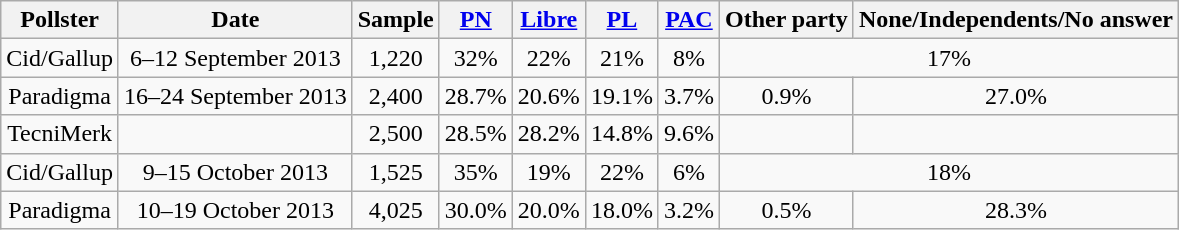<table class=wikitable style=text-align:center>
<tr>
<th>Pollster</th>
<th>Date</th>
<th>Sample</th>
<th><a href='#'>PN</a></th>
<th><a href='#'>Libre</a></th>
<th><a href='#'>PL</a></th>
<th><a href='#'>PAC</a></th>
<th>Other party</th>
<th>None/Independents/No answer</th>
</tr>
<tr>
<td>Cid/Gallup</td>
<td>6–12 September 2013</td>
<td>1,220</td>
<td>32%</td>
<td>22%</td>
<td>21%</td>
<td>8%</td>
<td colspan="2">17%</td>
</tr>
<tr>
<td>Paradigma</td>
<td>16–24 September 2013</td>
<td>2,400</td>
<td>28.7%</td>
<td>20.6%</td>
<td>19.1%</td>
<td>3.7%</td>
<td>0.9%</td>
<td>27.0%</td>
</tr>
<tr>
<td>TecniMerk</td>
<td></td>
<td>2,500</td>
<td>28.5%</td>
<td>28.2%</td>
<td>14.8%</td>
<td>9.6%</td>
<td><small> </small></td>
<td></td>
</tr>
<tr>
<td>Cid/Gallup</td>
<td>9–15 October 2013</td>
<td>1,525</td>
<td>35%</td>
<td>19%</td>
<td>22%</td>
<td>6%</td>
<td colspan="2">18%</td>
</tr>
<tr>
<td>Paradigma</td>
<td>10–19 October 2013</td>
<td>4,025</td>
<td>30.0%</td>
<td>20.0%</td>
<td>18.0%</td>
<td>3.2%</td>
<td>0.5%</td>
<td>28.3%</td>
</tr>
</table>
